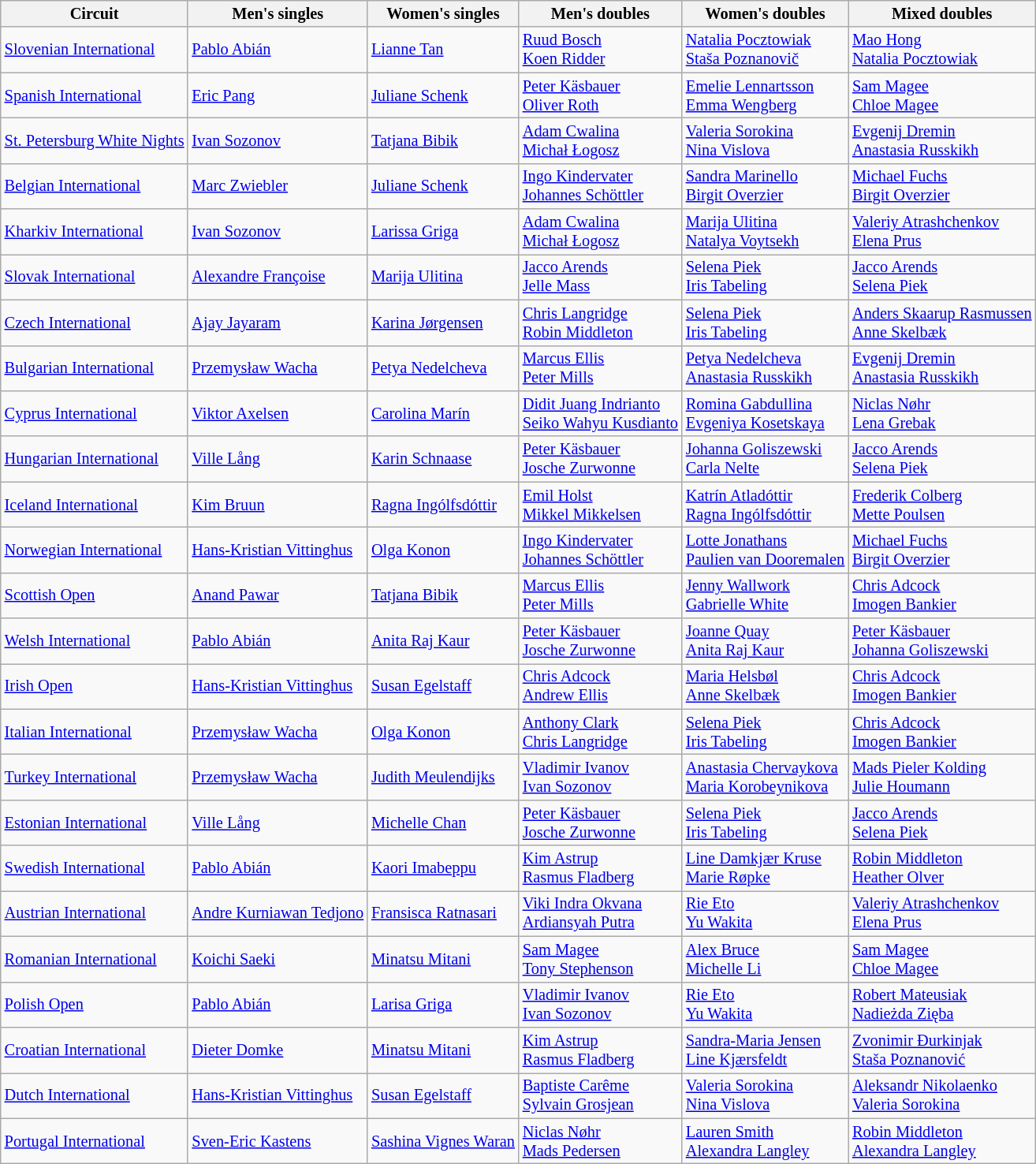<table class=wikitable style="font-size:85%">
<tr>
<th>Circuit</th>
<th>Men's singles</th>
<th>Women's singles</th>
<th>Men's doubles</th>
<th>Women's doubles</th>
<th>Mixed doubles</th>
</tr>
<tr>
<td><a href='#'>Slovenian International</a></td>
<td> <a href='#'>Pablo Abián</a></td>
<td> <a href='#'>Lianne Tan</a></td>
<td> <a href='#'>Ruud Bosch</a> <br> <a href='#'>Koen Ridder</a></td>
<td> <a href='#'>Natalia Pocztowiak</a><br> <a href='#'>Staša Poznanovič</a></td>
<td> <a href='#'>Mao Hong</a><br> <a href='#'>Natalia Pocztowiak</a></td>
</tr>
<tr>
<td><a href='#'>Spanish International</a></td>
<td> <a href='#'>Eric Pang</a></td>
<td> <a href='#'>Juliane Schenk</a></td>
<td> <a href='#'>Peter Käsbauer</a> <br>  <a href='#'>Oliver Roth</a></td>
<td> <a href='#'>Emelie Lennartsson</a> <br>  <a href='#'>Emma Wengberg</a></td>
<td> <a href='#'>Sam Magee</a> <br>  <a href='#'>Chloe Magee</a></td>
</tr>
<tr>
<td><a href='#'>St. Petersburg White Nights</a></td>
<td> <a href='#'>Ivan Sozonov</a></td>
<td> <a href='#'>Tatjana Bibik</a></td>
<td> <a href='#'>Adam Cwalina</a> <br>  <a href='#'>Michał Łogosz</a></td>
<td> <a href='#'>Valeria Sorokina</a> <br>  <a href='#'>Nina Vislova</a></td>
<td> <a href='#'>Evgenij Dremin</a> <br>  <a href='#'>Anastasia Russkikh</a></td>
</tr>
<tr>
<td><a href='#'>Belgian International</a></td>
<td> <a href='#'>Marc Zwiebler</a></td>
<td> <a href='#'>Juliane Schenk</a></td>
<td> <a href='#'>Ingo Kindervater</a> <br>  <a href='#'>Johannes Schöttler</a></td>
<td> <a href='#'>Sandra Marinello</a> <br>  <a href='#'>Birgit Overzier</a></td>
<td> <a href='#'>Michael Fuchs</a> <br>  <a href='#'>Birgit Overzier</a></td>
</tr>
<tr>
<td><a href='#'>Kharkiv International</a></td>
<td> <a href='#'>Ivan Sozonov</a></td>
<td> <a href='#'>Larissa Griga</a></td>
<td> <a href='#'>Adam Cwalina</a> <br>  <a href='#'>Michał Łogosz</a></td>
<td> <a href='#'>Marija Ulitina</a> <br>  <a href='#'>Natalya Voytsekh</a></td>
<td> <a href='#'>Valeriy Atrashchenkov</a> <br>  <a href='#'>Elena Prus</a></td>
</tr>
<tr>
<td><a href='#'>Slovak International</a></td>
<td> <a href='#'>Alexandre Françoise</a></td>
<td> <a href='#'>Marija Ulitina</a></td>
<td> <a href='#'>Jacco Arends</a> <br>  <a href='#'>Jelle Mass</a></td>
<td> <a href='#'>Selena Piek</a> <br>  <a href='#'>Iris Tabeling</a></td>
<td> <a href='#'>Jacco Arends</a> <br>  <a href='#'>Selena Piek</a></td>
</tr>
<tr>
<td><a href='#'>Czech International</a></td>
<td> <a href='#'>Ajay Jayaram</a></td>
<td> <a href='#'>Karina Jørgensen</a></td>
<td> <a href='#'>Chris Langridge</a> <br>  <a href='#'>Robin Middleton</a></td>
<td> <a href='#'>Selena Piek</a> <br>  <a href='#'>Iris Tabeling</a></td>
<td> <a href='#'>Anders Skaarup Rasmussen</a> <br>  <a href='#'>Anne Skelbæk</a></td>
</tr>
<tr>
<td><a href='#'>Bulgarian International</a></td>
<td> <a href='#'>Przemysław Wacha</a></td>
<td> <a href='#'>Petya Nedelcheva</a></td>
<td> <a href='#'>Marcus Ellis</a><br> <a href='#'>Peter Mills</a></td>
<td> <a href='#'>Petya Nedelcheva</a><br> <a href='#'>Anastasia Russkikh</a></td>
<td> <a href='#'>Evgenij Dremin</a><br> <a href='#'>Anastasia Russkikh</a></td>
</tr>
<tr>
<td><a href='#'>Cyprus International</a></td>
<td> <a href='#'>Viktor Axelsen</a></td>
<td> <a href='#'>Carolina Marín</a></td>
<td> <a href='#'>Didit Juang Indrianto</a> <br>  <a href='#'>Seiko Wahyu Kusdianto</a></td>
<td> <a href='#'>Romina Gabdullina</a> <br>  <a href='#'>Evgeniya Kosetskaya</a></td>
<td> <a href='#'>Niclas Nøhr</a> <br>  <a href='#'>Lena Grebak</a></td>
</tr>
<tr>
<td><a href='#'>Hungarian International</a></td>
<td> <a href='#'>Ville Lång</a></td>
<td> <a href='#'>Karin Schnaase</a></td>
<td> <a href='#'>Peter Käsbauer</a> <br>  <a href='#'>Josche Zurwonne</a></td>
<td> <a href='#'>Johanna Goliszewski</a> <br>  <a href='#'>Carla Nelte</a></td>
<td> <a href='#'>Jacco Arends</a> <br>  <a href='#'>Selena Piek</a></td>
</tr>
<tr>
<td><a href='#'>Iceland International</a></td>
<td> <a href='#'>Kim Bruun</a></td>
<td> <a href='#'>Ragna Ingólfsdóttir</a></td>
<td> <a href='#'>Emil Holst</a> <br>  <a href='#'>Mikkel Mikkelsen</a></td>
<td> <a href='#'>Katrín Atladóttir</a> <br>  <a href='#'>Ragna Ingólfsdóttir</a></td>
<td> <a href='#'>Frederik Colberg</a> <br>  <a href='#'>Mette Poulsen</a></td>
</tr>
<tr>
<td><a href='#'>Norwegian International</a></td>
<td> <a href='#'>Hans-Kristian Vittinghus</a></td>
<td> <a href='#'>Olga Konon</a></td>
<td> <a href='#'>Ingo Kindervater</a> <br>  <a href='#'>Johannes Schöttler</a></td>
<td> <a href='#'>Lotte Jonathans</a> <br>  <a href='#'>Paulien van Dooremalen</a></td>
<td> <a href='#'>Michael Fuchs</a> <br>  <a href='#'>Birgit Overzier</a></td>
</tr>
<tr>
<td><a href='#'>Scottish Open</a></td>
<td> <a href='#'>Anand Pawar</a></td>
<td> <a href='#'>Tatjana Bibik</a></td>
<td> <a href='#'>Marcus Ellis</a> <br>  <a href='#'>Peter Mills</a></td>
<td> <a href='#'>Jenny Wallwork</a> <br>  <a href='#'>Gabrielle White</a></td>
<td> <a href='#'>Chris Adcock</a> <br>  <a href='#'>Imogen Bankier</a></td>
</tr>
<tr>
<td><a href='#'>Welsh International</a></td>
<td> <a href='#'>Pablo Abián</a></td>
<td> <a href='#'>Anita Raj Kaur</a></td>
<td> <a href='#'>Peter Käsbauer</a><br> <a href='#'>Josche Zurwonne</a></td>
<td> <a href='#'>Joanne Quay</a><br> <a href='#'>Anita Raj Kaur</a></td>
<td> <a href='#'>Peter Käsbauer</a><br> <a href='#'>Johanna Goliszewski</a></td>
</tr>
<tr>
<td><a href='#'>Irish Open</a></td>
<td> <a href='#'>Hans-Kristian Vittinghus</a></td>
<td> <a href='#'>Susan Egelstaff</a></td>
<td> <a href='#'>Chris Adcock</a> <br>  <a href='#'>Andrew Ellis</a></td>
<td> <a href='#'>Maria Helsbøl</a> <br>  <a href='#'>Anne Skelbæk</a></td>
<td> <a href='#'>Chris Adcock</a> <br>  <a href='#'>Imogen Bankier</a></td>
</tr>
<tr>
<td><a href='#'>Italian International</a></td>
<td> <a href='#'>Przemysław Wacha</a></td>
<td> <a href='#'>Olga Konon</a></td>
<td> <a href='#'>Anthony Clark</a> <br>  <a href='#'>Chris Langridge</a></td>
<td> <a href='#'>Selena Piek</a> <br>  <a href='#'>Iris Tabeling</a></td>
<td> <a href='#'>Chris Adcock</a> <br>  <a href='#'>Imogen Bankier</a></td>
</tr>
<tr>
<td><a href='#'>Turkey International</a></td>
<td> <a href='#'>Przemysław Wacha</a></td>
<td> <a href='#'>Judith Meulendijks</a></td>
<td> <a href='#'>Vladimir Ivanov</a> <br>  <a href='#'>Ivan Sozonov</a></td>
<td> <a href='#'>Anastasia Chervaykova</a> <br>  <a href='#'>Maria Korobeynikova</a></td>
<td> <a href='#'>Mads Pieler Kolding</a> <br>  <a href='#'>Julie Houmann</a></td>
</tr>
<tr>
<td><a href='#'>Estonian International</a></td>
<td> <a href='#'>Ville Lång</a></td>
<td> <a href='#'>Michelle Chan</a></td>
<td> <a href='#'>Peter Käsbauer</a> <br>  <a href='#'>Josche Zurwonne</a></td>
<td> <a href='#'>Selena Piek</a> <br>  <a href='#'>Iris Tabeling</a></td>
<td> <a href='#'>Jacco Arends</a> <br>  <a href='#'>Selena Piek</a></td>
</tr>
<tr>
<td><a href='#'>Swedish International</a></td>
<td> <a href='#'>Pablo Abián</a></td>
<td> <a href='#'>Kaori Imabeppu</a></td>
<td> <a href='#'>Kim Astrup</a> <br>  <a href='#'>Rasmus Fladberg</a></td>
<td> <a href='#'>Line Damkjær Kruse</a> <br>  <a href='#'>Marie Røpke</a></td>
<td> <a href='#'>Robin Middleton</a> <br>  <a href='#'>Heather Olver</a></td>
</tr>
<tr>
<td><a href='#'>Austrian International</a></td>
<td> <a href='#'>Andre Kurniawan Tedjono</a></td>
<td> <a href='#'>Fransisca Ratnasari</a></td>
<td> <a href='#'>Viki Indra Okvana</a> <br>  <a href='#'>Ardiansyah Putra</a></td>
<td> <a href='#'>Rie Eto</a> <br>  <a href='#'>Yu Wakita</a></td>
<td> <a href='#'>Valeriy Atrashchenkov</a> <br>  <a href='#'>Elena Prus</a></td>
</tr>
<tr>
<td><a href='#'>Romanian International</a></td>
<td> <a href='#'>Koichi Saeki</a></td>
<td> <a href='#'>Minatsu Mitani</a></td>
<td> <a href='#'>Sam Magee</a> <br>  <a href='#'>Tony Stephenson</a></td>
<td> <a href='#'>Alex Bruce</a> <br>  <a href='#'>Michelle Li</a></td>
<td> <a href='#'>Sam Magee</a> <br>  <a href='#'>Chloe Magee</a></td>
</tr>
<tr>
<td><a href='#'>Polish Open</a></td>
<td><a href='#'>Pablo Abián</a></td>
<td><a href='#'>Larisa Griga</a></td>
<td><a href='#'>Vladimir Ivanov</a><br><a href='#'>Ivan Sozonov</a></td>
<td><a href='#'>Rie Eto</a><br><a href='#'>Yu Wakita</a></td>
<td><a href='#'>Robert Mateusiak</a><br><a href='#'>Nadieżda Zięba</a></td>
</tr>
<tr>
<td><a href='#'>Croatian International</a></td>
<td> <a href='#'>Dieter Domke</a></td>
<td> <a href='#'>Minatsu Mitani</a></td>
<td> <a href='#'>Kim Astrup</a> <br>  <a href='#'>Rasmus Fladberg</a></td>
<td> <a href='#'>Sandra-Maria Jensen</a> <br>  <a href='#'>Line Kjærsfeldt</a></td>
<td> <a href='#'>Zvonimir Đurkinjak</a> <br>  <a href='#'>Staša Poznanović</a></td>
</tr>
<tr>
<td><a href='#'>Dutch International</a></td>
<td> <a href='#'>Hans-Kristian Vittinghus</a></td>
<td> <a href='#'>Susan Egelstaff</a></td>
<td> <a href='#'>Baptiste Carême</a> <br>  <a href='#'>Sylvain Grosjean</a></td>
<td> <a href='#'>Valeria Sorokina</a> <br>  <a href='#'>Nina Vislova</a></td>
<td> <a href='#'>Aleksandr Nikolaenko</a> <br>  <a href='#'>Valeria Sorokina</a></td>
</tr>
<tr>
<td><a href='#'>Portugal International</a></td>
<td> <a href='#'>Sven-Eric Kastens</a></td>
<td> <a href='#'>Sashina Vignes Waran</a></td>
<td> <a href='#'>Niclas Nøhr</a> <br>  <a href='#'>Mads Pedersen</a></td>
<td> <a href='#'>Lauren Smith</a> <br>  <a href='#'>Alexandra Langley</a></td>
<td> <a href='#'>Robin Middleton</a> <br>  <a href='#'>Alexandra Langley</a></td>
</tr>
</table>
